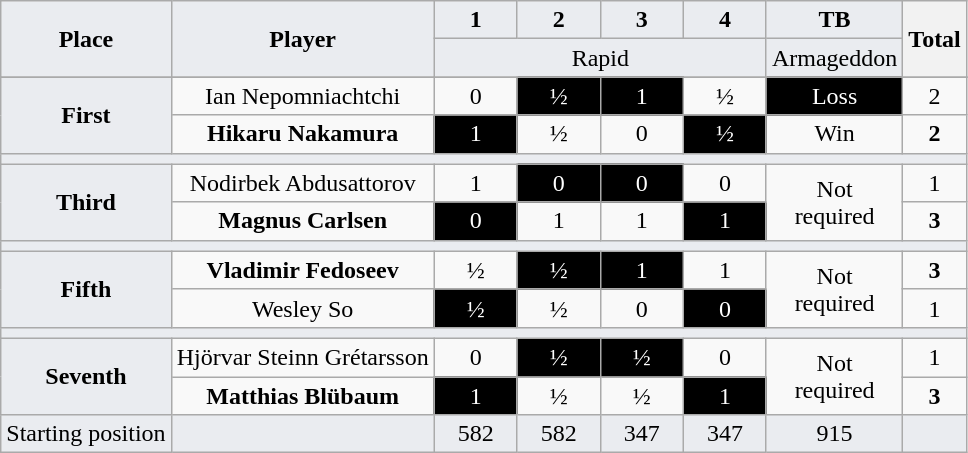<table class="wikitable">
<tr>
<th rowspan = "2" style="background-color: #eaecf0">Place</th>
<th rowspan = "2" style="background-color: #eaecf0">Player</th>
<th style="width: 3em;background-color: #eaecf0">1</th>
<th style="width: 3em;background-color: #eaecf0">2</th>
<th style="width: 3em;background-color: #eaecf0">3</th>
<th style="width: 3em;background-color: #eaecf0">4</th>
<th style="width: 3em;background-color: #eaecf0">TB</th>
<th rowspan= "2">Total</th>
</tr>
<tr style="text-align:center">
<td style="background-color: #eaecf0" colspan="4">Rapid</td>
<td style="background-color: #eaecf0">Armageddon</td>
</tr>
<tr>
</tr>
<tr style="text-align:center">
</tr>
<tr>
<th rowspan = "2" style="background-color: #eaecf0">First</th>
<td style="text-align:center"> Ian Nepomniachtchi</td>
<td style="text-align:center">0</td>
<td style="text-align:center; background:black; color:white">½</td>
<td style="text-align:center; background:black; color:white">1</td>
<td style="text-align:center">½</td>
<td style="text-align:center; background:black; color:white">Loss</td>
<td style="text-align:center">2</td>
</tr>
<tr>
<td style="text-align:center"> <strong> Hikaru Nakamura </strong></td>
<td style="text-align:center; background:black; color:white">1</td>
<td style="text-align:center">½</td>
<td style="text-align:center">0</td>
<td style="text-align:center; background:black; color:white">½</td>
<td style="text-align:center">Win</td>
<td style="text-align:center"><strong>2</strong></td>
</tr>
<tr>
<td colspan="15" style="background-color: #eaecf0"></td>
</tr>
<tr>
<th rowspan = "2" style="background-color: #eaecf0">Third</th>
<td style="text-align:center"> Nodirbek Abdusattorov</td>
<td style="text-align:center">1</td>
<td style="text-align:center; background:black; color:white">0</td>
<td style="text-align:center; background:black; color:white">0</td>
<td style="text-align:center">0</td>
<td style="text-align:center" rowspan="2">Not<br>required</td>
<td style="text-align:center">1</td>
</tr>
<tr>
<td style="text-align:center"> <strong>Magnus Carlsen</strong></td>
<td style="text-align:center; background:black; color:white">0</td>
<td style="text-align:center">1</td>
<td style="text-align:center">1</td>
<td style="text-align:center; background:black; color:white">1</td>
<td style="text-align:center"><strong>3</strong></td>
</tr>
<tr>
<td colspan="15" style="background-color: #eaecf0"></td>
</tr>
<tr>
<th rowspan = "2" style="background-color: #eaecf0">Fifth</th>
<td style="text-align:center"> <strong>Vladimir Fedoseev</strong></td>
<td style="text-align:center">½</td>
<td style="text-align:center; background:black; color:white">½</td>
<td style="text-align:center; background:black; color:white">1</td>
<td style="text-align:center">1</td>
<td style="text-align:center" rowspan="2">Not<br>required</td>
<td style="text-align:center"><strong>3</strong></td>
</tr>
<tr>
<td style="text-align:center"> Wesley So</td>
<td style="text-align:center; background:black; color:white">½</td>
<td style="text-align:center">½</td>
<td style="text-align:center">0</td>
<td style="text-align:center; background:black; color:white">0</td>
<td style="text-align:center">1</td>
</tr>
<tr>
<td colspan="15" style="background-color: #eaecf0"></td>
</tr>
<tr>
<th rowspan = "2" style="background-color: #eaecf0">Seventh</th>
<td style="text-align:center"> Hjörvar Steinn Grétarsson</td>
<td style="text-align:center">0</td>
<td style="text-align:center; background:black; color:white">½</td>
<td style="text-align:center; background:black; color:white">½</td>
<td style="text-align:center">0</td>
<td style="text-align:center" rowspan="2">Not<br>required</td>
<td style="text-align:center">1</td>
</tr>
<tr>
<td style="text-align:center"> <strong>Matthias Blübaum</strong></td>
<td style="text-align:center; background:black; color:white">1</td>
<td style="text-align:center">½</td>
<td style="text-align:center">½</td>
<td style="text-align:center; background:black; color:white">1</td>
<td style="text-align:center"><strong>3</strong></td>
</tr>
<tr style="background-color: #eaecf0">
<td style="text-align:center">Starting position</td>
<td style="text-align:center"></td>
<td style="text-align:center">582</td>
<td style="text-align:center">582</td>
<td style="text-align:center">347</td>
<td style="text-align:center">347</td>
<td style="text-align:center">915</td>
<td></td>
</tr>
</table>
